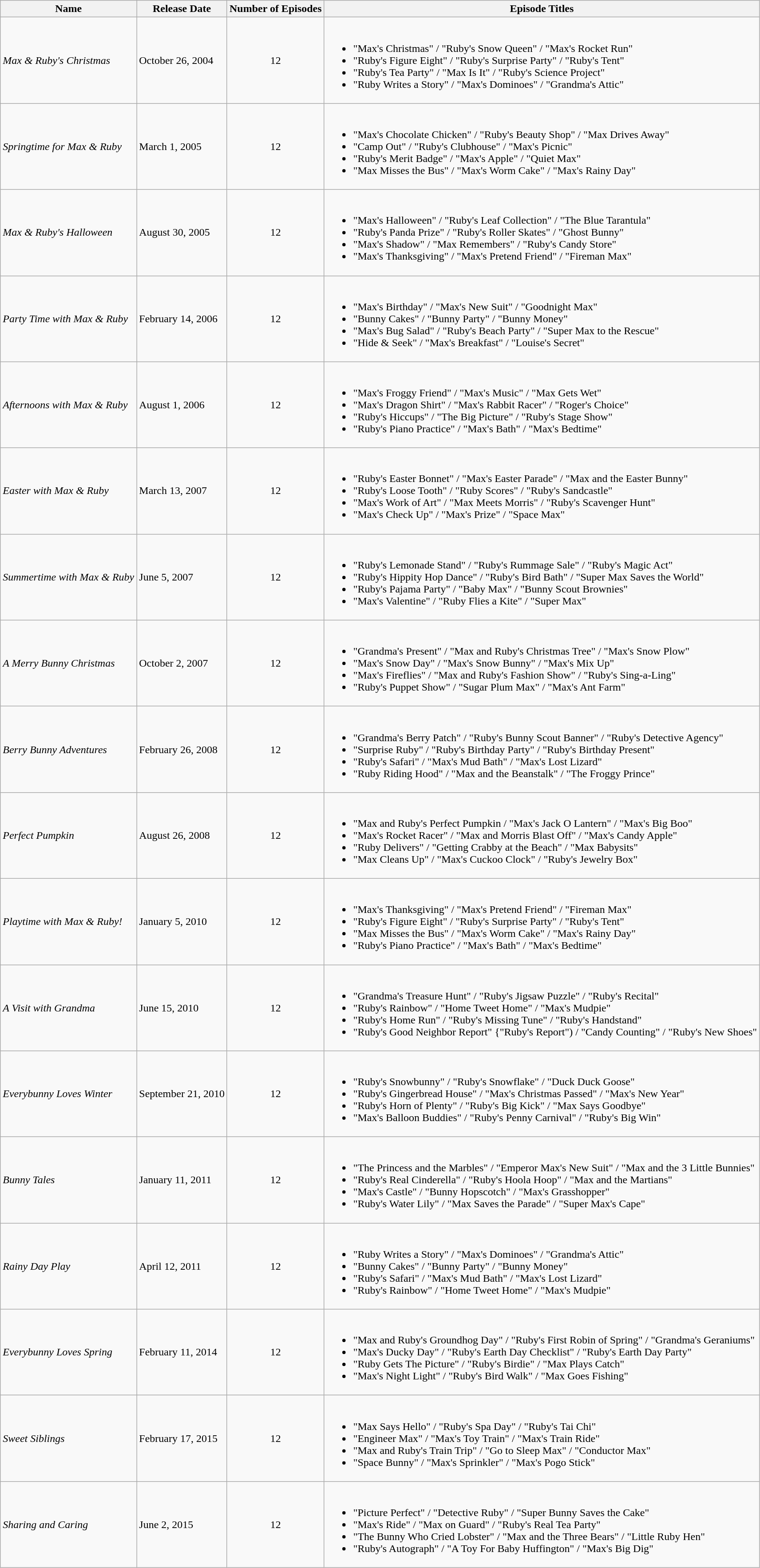<table class="wikitable">
<tr>
<th>Name</th>
<th>Release Date</th>
<th>Number of Episodes</th>
<th>Episode Titles</th>
</tr>
<tr>
<td><em>Max & Ruby's Christmas</em></td>
<td>October 26, 2004</td>
<td align="center">12</td>
<td><br><ul><li>"Max's Christmas" / "Ruby's Snow Queen" / "Max's Rocket Run"</li><li>"Ruby's Figure Eight" / "Ruby's Surprise Party" / "Ruby's Tent"</li><li>"Ruby's Tea Party" / "Max Is It" / "Ruby's Science Project"</li><li>"Ruby Writes a Story" / "Max's Dominoes" / "Grandma's Attic"</li></ul></td>
</tr>
<tr>
<td><em>Springtime for Max & Ruby</em></td>
<td>March 1, 2005</td>
<td align="center">12</td>
<td><br><ul><li>"Max's Chocolate Chicken" / "Ruby's Beauty Shop" / "Max Drives Away"</li><li>"Camp Out" / "Ruby's Clubhouse" / "Max's Picnic"</li><li>"Ruby's Merit Badge" / "Max's Apple" / "Quiet Max"</li><li>"Max Misses the Bus" / "Max's Worm Cake" / "Max's Rainy Day"</li></ul></td>
</tr>
<tr>
<td><em>Max & Ruby's Halloween</em></td>
<td>August 30, 2005</td>
<td align="center">12</td>
<td><br><ul><li>"Max's Halloween" / "Ruby's Leaf Collection" / "The Blue Tarantula"</li><li>"Ruby's Panda Prize" / "Ruby's Roller Skates" / "Ghost Bunny"</li><li>"Max's Shadow" / "Max Remembers" / "Ruby's Candy Store"</li><li>"Max's Thanksgiving" / "Max's Pretend Friend" / "Fireman Max"</li></ul></td>
</tr>
<tr>
<td><em>Party Time with Max & Ruby</em></td>
<td>February 14, 2006</td>
<td align="center">12</td>
<td><br><ul><li>"Max's Birthday" / "Max's New Suit" / "Goodnight Max"</li><li>"Bunny Cakes" / "Bunny Party" / "Bunny Money"</li><li>"Max's Bug Salad" / "Ruby's Beach Party" / "Super Max to the Rescue"</li><li>"Hide & Seek" / "Max's Breakfast" / "Louise's Secret"</li></ul></td>
</tr>
<tr>
<td><em>Afternoons with Max & Ruby</em></td>
<td>August 1, 2006</td>
<td align="center">12</td>
<td><br><ul><li>"Max's Froggy Friend" / "Max's Music" / "Max Gets Wet"</li><li>"Max's Dragon Shirt" / "Max's Rabbit Racer" / "Roger's Choice"</li><li>"Ruby's Hiccups" / "The Big Picture" / "Ruby's Stage Show"</li><li>"Ruby's Piano Practice" / "Max's Bath" / "Max's Bedtime"</li></ul></td>
</tr>
<tr>
<td><em>Easter with Max & Ruby</em></td>
<td>March 13, 2007</td>
<td align="center">12</td>
<td><br><ul><li>"Ruby's Easter Bonnet" / "Max's Easter Parade" / "Max and the Easter Bunny"</li><li>"Ruby's Loose Tooth" / "Ruby Scores" / "Ruby's Sandcastle"</li><li>"Max's Work of Art" / "Max Meets Morris" / "Ruby's Scavenger Hunt"</li><li>"Max's Check Up" / "Max's Prize" / "Space Max"</li></ul></td>
</tr>
<tr>
<td><em>Summertime with Max & Ruby</em></td>
<td>June 5, 2007</td>
<td align="center">12</td>
<td><br><ul><li>"Ruby's Lemonade Stand" / "Ruby's Rummage Sale" / "Ruby's Magic Act"</li><li>"Ruby's Hippity Hop Dance" / "Ruby's Bird Bath" / "Super Max Saves the World"</li><li>"Ruby's Pajama Party" / "Baby Max" / "Bunny Scout Brownies"</li><li>"Max's Valentine" / "Ruby Flies a Kite" / "Super Max"</li></ul></td>
</tr>
<tr>
<td><em>A Merry Bunny Christmas</em></td>
<td>October 2, 2007</td>
<td align="center">12</td>
<td><br><ul><li>"Grandma's Present" / "Max and Ruby's Christmas Tree" / "Max's Snow Plow"</li><li>"Max's Snow Day" / "Max's Snow Bunny" / "Max's Mix Up"</li><li>"Max's Fireflies" / "Max and Ruby's Fashion Show" / "Ruby's Sing-a-Ling"</li><li>"Ruby's Puppet Show" / "Sugar Plum Max" / "Max's Ant Farm"</li></ul></td>
</tr>
<tr>
<td><em>Berry Bunny Adventures</em></td>
<td>February 26, 2008</td>
<td align="center">12</td>
<td><br><ul><li>"Grandma's Berry Patch" / "Ruby's Bunny Scout Banner" / "Ruby's Detective Agency"</li><li>"Surprise Ruby" / "Ruby's Birthday Party" / "Ruby's Birthday Present"</li><li>"Ruby's Safari" / "Max's Mud Bath" / "Max's Lost Lizard"</li><li>"Ruby Riding Hood" / "Max and the Beanstalk" / "The Froggy Prince"</li></ul></td>
</tr>
<tr>
<td><em>Perfect Pumpkin</em></td>
<td>August 26, 2008</td>
<td align="center">12</td>
<td><br><ul><li>"Max and Ruby's Perfect Pumpkin / "Max's Jack O Lantern" / "Max's Big Boo"</li><li>"Max's Rocket Racer" / "Max and Morris Blast Off" / "Max's Candy Apple"</li><li>"Ruby Delivers" / "Getting Crabby at the Beach" / "Max Babysits"</li><li>"Max Cleans Up" / "Max's Cuckoo Clock" / "Ruby's Jewelry Box"</li></ul></td>
</tr>
<tr>
<td><em>Playtime with Max & Ruby!</em></td>
<td>January 5, 2010</td>
<td align="center">12</td>
<td><br><ul><li>"Max's Thanksgiving" / "Max's Pretend Friend" / "Fireman Max"</li><li>"Ruby's Figure Eight" / "Ruby's Surprise Party" / "Ruby's Tent"</li><li>"Max Misses the Bus" / "Max's Worm Cake" / "Max's Rainy Day"</li><li>"Ruby's Piano Practice" / "Max's Bath" / "Max's Bedtime"</li></ul></td>
</tr>
<tr>
<td><em>A Visit with Grandma</em></td>
<td>June 15, 2010</td>
<td align="center">12</td>
<td><br><ul><li>"Grandma's Treasure Hunt" / "Ruby's Jigsaw Puzzle" / "Ruby's Recital"</li><li>"Ruby's Rainbow" / "Home Tweet Home" / "Max's Mudpie"</li><li>"Ruby's Home Run" / "Ruby's Missing Tune" / "Ruby's Handstand"</li><li>"Ruby's Good Neighbor Report" {"Ruby's Report") / "Candy Counting" / "Ruby's New Shoes"</li></ul></td>
</tr>
<tr>
<td><em>Everybunny Loves Winter</em></td>
<td>September 21, 2010</td>
<td align="center">12</td>
<td><br><ul><li>"Ruby's Snowbunny" / "Ruby's Snowflake" / "Duck Duck Goose"</li><li>"Ruby's Gingerbread House" / "Max's Christmas Passed" / "Max's New Year"</li><li>"Ruby's Horn of Plenty" / "Ruby's Big Kick" / "Max Says Goodbye"</li><li>"Max's Balloon Buddies" / "Ruby's Penny Carnival" / "Ruby's Big Win"</li></ul></td>
</tr>
<tr>
<td><em>Bunny Tales</em></td>
<td>January 11, 2011</td>
<td align="center">12</td>
<td><br><ul><li>"The Princess and the Marbles" / "Emperor Max's New Suit" / "Max and the 3 Little Bunnies"</li><li>"Ruby's Real Cinderella" / "Ruby's Hoola Hoop" / "Max and the Martians"</li><li>"Max's Castle" / "Bunny Hopscotch" / "Max's Grasshopper"</li><li>"Ruby's Water Lily" / "Max Saves the Parade" / "Super Max's Cape"</li></ul></td>
</tr>
<tr>
<td><em>Rainy Day Play</em></td>
<td>April 12, 2011</td>
<td align="center">12</td>
<td><br><ul><li>"Ruby Writes a Story" / "Max's Dominoes" / "Grandma's Attic"</li><li>"Bunny Cakes" / "Bunny Party" / "Bunny Money"</li><li>"Ruby's Safari" / "Max's Mud Bath" / "Max's Lost Lizard"</li><li>"Ruby's Rainbow" / "Home Tweet Home" / "Max's Mudpie"</li></ul></td>
</tr>
<tr>
<td><em>Everybunny Loves Spring</em></td>
<td>February 11, 2014</td>
<td align="center">12</td>
<td><br><ul><li>"Max and Ruby's Groundhog Day" / "Ruby's First Robin of Spring" / "Grandma's Geraniums"</li><li>"Max's Ducky Day" / "Ruby's Earth Day Checklist" / "Ruby's Earth Day Party"</li><li>"Ruby Gets The Picture" / "Ruby's Birdie" / "Max Plays Catch"</li><li>"Max's Night Light" / "Ruby's Bird Walk" / "Max Goes Fishing"</li></ul></td>
</tr>
<tr>
<td><em>Sweet Siblings</em></td>
<td>February 17, 2015</td>
<td align="center">12</td>
<td><br><ul><li>"Max Says Hello" / "Ruby's Spa Day" / "Ruby's Tai Chi"</li><li>"Engineer Max" / "Max's Toy Train" / "Max's Train Ride"</li><li>"Max and Ruby's Train Trip" / "Go to Sleep Max" / "Conductor Max"</li><li>"Space Bunny" / "Max's Sprinkler" / "Max's Pogo Stick"</li></ul></td>
</tr>
<tr>
<td><em>Sharing and Caring</em></td>
<td>June 2, 2015</td>
<td align="center">12</td>
<td><br><ul><li>"Picture Perfect" / "Detective Ruby" / "Super Bunny Saves the Cake"</li><li>"Max's Ride" / "Max on Guard" / "Ruby's Real Tea Party"</li><li>"The Bunny Who Cried Lobster" / "Max and the Three Bears" / "Little Ruby Hen"</li><li>"Ruby's Autograph" / "A Toy For Baby Huffington" / "Max's Big Dig"</li></ul></td>
</tr>
</table>
